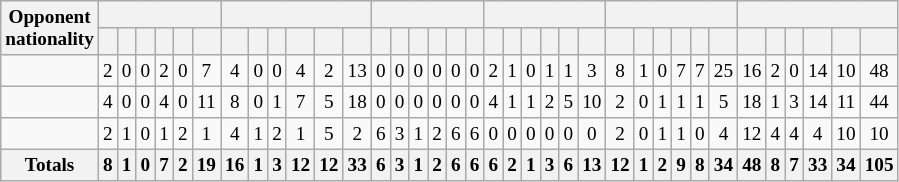<table class="wikitable " style="text-align:center; font-size:80%">
<tr>
<th rowspan=2>Opponent<br>nationality</th>
<th colspan=6></th>
<th colspan=6></th>
<th colspan=6></th>
<th colspan=6></th>
<th colspan=6></th>
<th colspan=6></th>
</tr>
<tr>
<th></th>
<th></th>
<th></th>
<th></th>
<th></th>
<th></th>
<th></th>
<th></th>
<th></th>
<th></th>
<th></th>
<th></th>
<th></th>
<th></th>
<th></th>
<th></th>
<th></th>
<th></th>
<th></th>
<th></th>
<th></th>
<th></th>
<th></th>
<th></th>
<th></th>
<th></th>
<th></th>
<th></th>
<th></th>
<th></th>
<th></th>
<th></th>
<th></th>
<th></th>
<th></th>
<th></th>
</tr>
<tr>
<td></td>
<td>2</td>
<td>0</td>
<td>0</td>
<td>2</td>
<td>0</td>
<td>7</td>
<td>4</td>
<td>0</td>
<td>0</td>
<td>4</td>
<td>2</td>
<td>13</td>
<td>0</td>
<td>0</td>
<td>0</td>
<td>0</td>
<td>0</td>
<td>0</td>
<td>2</td>
<td>1</td>
<td>0</td>
<td>1</td>
<td>1</td>
<td>3</td>
<td>8</td>
<td>1</td>
<td>0</td>
<td>7</td>
<td>7</td>
<td>25</td>
<td>16</td>
<td>2</td>
<td>0</td>
<td>14</td>
<td>10</td>
<td>48</td>
</tr>
<tr>
<td></td>
<td>4</td>
<td>0</td>
<td>0</td>
<td>4</td>
<td>0</td>
<td>11</td>
<td>8</td>
<td>0</td>
<td>1</td>
<td>7</td>
<td>5</td>
<td>18</td>
<td>0</td>
<td>0</td>
<td>0</td>
<td>0</td>
<td>0</td>
<td>0</td>
<td>4</td>
<td>1</td>
<td>1</td>
<td>2</td>
<td>5</td>
<td>10</td>
<td>2</td>
<td>0</td>
<td>1</td>
<td>1</td>
<td>1</td>
<td>5</td>
<td>18</td>
<td>1</td>
<td>3</td>
<td>14</td>
<td>11</td>
<td>44</td>
</tr>
<tr>
<td></td>
<td>2</td>
<td>1</td>
<td>0</td>
<td>1</td>
<td>2</td>
<td>1</td>
<td>4</td>
<td>1</td>
<td>2</td>
<td>1</td>
<td>5</td>
<td>2</td>
<td>6</td>
<td>3</td>
<td>1</td>
<td>2</td>
<td>6</td>
<td>6</td>
<td>0</td>
<td>0</td>
<td>0</td>
<td>0</td>
<td>0</td>
<td>0</td>
<td>2</td>
<td>0</td>
<td>1</td>
<td>1</td>
<td>0</td>
<td>4</td>
<td>12</td>
<td>4</td>
<td>4</td>
<td>4</td>
<td>10</td>
<td>10</td>
</tr>
<tr>
<th>Totals</th>
<th>8</th>
<th>1</th>
<th>0</th>
<th>7</th>
<th>2</th>
<th>19</th>
<th>16</th>
<th>1</th>
<th>3</th>
<th>12</th>
<th>12</th>
<th>33</th>
<th>6</th>
<th>3</th>
<th>1</th>
<th>2</th>
<th>6</th>
<th>6</th>
<th>6</th>
<th>2</th>
<th>1</th>
<th>3</th>
<th>6</th>
<th>13</th>
<th>12</th>
<th>1</th>
<th>2</th>
<th>9</th>
<th>8</th>
<th>34</th>
<th>48</th>
<th>8</th>
<th>7</th>
<th>33</th>
<th>34</th>
<th>105</th>
</tr>
</table>
